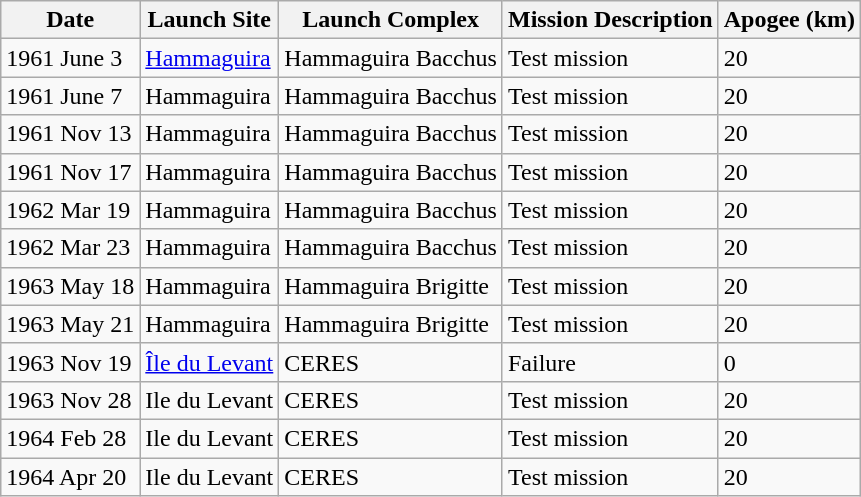<table class="wikitable sortable">
<tr>
<th>Date</th>
<th>Launch Site</th>
<th>Launch Complex</th>
<th>Mission Description</th>
<th>Apogee (km)</th>
</tr>
<tr>
<td>1961 June 3</td>
<td><a href='#'>Hammaguira</a></td>
<td>Hammaguira Bacchus</td>
<td>Test mission</td>
<td>20</td>
</tr>
<tr>
<td>1961 June 7</td>
<td>Hammaguira</td>
<td>Hammaguira Bacchus</td>
<td>Test mission</td>
<td>20</td>
</tr>
<tr>
<td>1961 Nov 13</td>
<td>Hammaguira</td>
<td>Hammaguira Bacchus</td>
<td>Test mission</td>
<td>20</td>
</tr>
<tr>
<td>1961 Nov 17</td>
<td>Hammaguira</td>
<td>Hammaguira Bacchus</td>
<td>Test mission</td>
<td>20</td>
</tr>
<tr>
<td>1962 Mar 19</td>
<td>Hammaguira</td>
<td>Hammaguira Bacchus</td>
<td>Test mission</td>
<td>20</td>
</tr>
<tr>
<td>1962 Mar 23</td>
<td>Hammaguira</td>
<td>Hammaguira Bacchus</td>
<td>Test mission</td>
<td>20</td>
</tr>
<tr>
<td>1963 May 18</td>
<td>Hammaguira</td>
<td>Hammaguira Brigitte</td>
<td>Test mission</td>
<td>20</td>
</tr>
<tr>
<td>1963 May 21</td>
<td>Hammaguira</td>
<td>Hammaguira Brigitte</td>
<td>Test mission</td>
<td>20</td>
</tr>
<tr>
<td>1963 Nov 19</td>
<td><a href='#'>Île du Levant</a></td>
<td>CERES</td>
<td>Failure</td>
<td>0</td>
</tr>
<tr>
<td>1963 Nov 28</td>
<td>Ile du Levant</td>
<td>CERES</td>
<td>Test mission</td>
<td>20</td>
</tr>
<tr>
<td>1964 Feb 28</td>
<td>Ile du Levant</td>
<td>CERES</td>
<td>Test mission</td>
<td>20</td>
</tr>
<tr>
<td>1964 Apr 20</td>
<td>Ile du Levant</td>
<td>CERES</td>
<td>Test mission</td>
<td>20</td>
</tr>
</table>
